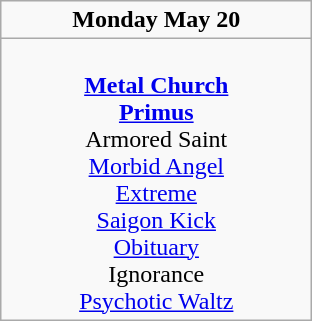<table class="wikitable">
<tr>
<td colspan="3" align="center"><strong>Monday May 20</strong></td>
</tr>
<tr>
<td valign="top" align="center" width=200><br><strong><a href='#'>Metal Church</a></strong>
<br><strong><a href='#'>Primus</a></strong>
<br>Armored Saint
<br><a href='#'>Morbid Angel</a>
<br><a href='#'>Extreme</a>
<br><a href='#'>Saigon Kick</a>
<br><a href='#'>Obituary</a>
<br>Ignorance
<br><a href='#'>Psychotic Waltz</a></td>
</tr>
</table>
